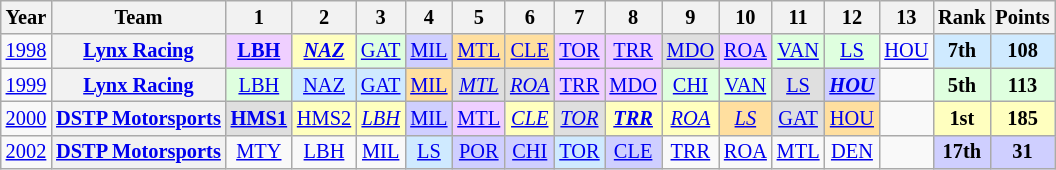<table class="wikitable" style="text-align:center; font-size:85%">
<tr>
<th>Year</th>
<th>Team</th>
<th>1</th>
<th>2</th>
<th>3</th>
<th>4</th>
<th>5</th>
<th>6</th>
<th>7</th>
<th>8</th>
<th>9</th>
<th>10</th>
<th>11</th>
<th>12</th>
<th>13</th>
<th>Rank</th>
<th>Points</th>
</tr>
<tr>
<td><a href='#'>1998</a></td>
<th nowrap><a href='#'>Lynx Racing</a></th>
<td style="background:#EFCFFF;"><strong><a href='#'>LBH</a></strong><br></td>
<td style="background:#FFFFBF;"><strong><em><a href='#'>NAZ</a></em></strong><br></td>
<td style="background:#DFFFDF;"><a href='#'>GAT</a><br></td>
<td style="background:#CFCFFF;"><a href='#'>MIL</a><br></td>
<td style="background:#FFDF9F;"><a href='#'>MTL</a><br></td>
<td style="background:#FFDF9F;"><a href='#'>CLE</a><br></td>
<td style="background:#EFCFFF;"><a href='#'>TOR</a><br></td>
<td style="background:#EFCFFF;"><a href='#'>TRR</a><br></td>
<td style="background:#DFDFDF;"><a href='#'>MDO</a><br></td>
<td style="background:#EFCFFF;"><a href='#'>ROA</a><br></td>
<td style="background:#DFFFDF;"><a href='#'>VAN</a><br></td>
<td style="background:#DFFFDF;"><a href='#'>LS</a><br></td>
<td><a href='#'>HOU</a></td>
<td style="background:#CFEAFF;"><strong>7th</strong></td>
<td style="background:#CFEAFF;"><strong>108</strong></td>
</tr>
<tr>
<td><a href='#'>1999</a></td>
<th nowrap><a href='#'>Lynx Racing</a></th>
<td style="background:#DFFFDF;"><a href='#'>LBH</a><br></td>
<td style="background:#CFEAFF;"><a href='#'>NAZ</a><br></td>
<td style="background:#CFEAFF;"><a href='#'>GAT</a><br></td>
<td style="background:#FFDF9F;"><a href='#'>MIL</a><br></td>
<td style="background:#DFDFDF;"><em><a href='#'>MTL</a></em><br></td>
<td style="background:#DFDFDF;"><em><a href='#'>ROA</a></em><br></td>
<td style="background:#EFCFFF;"><a href='#'>TRR</a><br></td>
<td style="background:#EFCFFF;"><a href='#'>MDO</a><br></td>
<td style="background:#DFFFDF;"><a href='#'>CHI</a><br></td>
<td style="background:#DFFFDF;"><a href='#'>VAN</a><br></td>
<td style="background:#DFDFDF;"><a href='#'>LS</a><br></td>
<td style="background:#CFCFFF;"><strong><em><a href='#'>HOU</a></em></strong><br></td>
<td></td>
<td style="background:#DFFFDF;"><strong>5th</strong></td>
<td style="background:#DFFFDF;"><strong>113</strong></td>
</tr>
<tr>
<td><a href='#'>2000</a></td>
<th nowrap><a href='#'>DSTP Motorsports</a></th>
<td style="background:#DFDFDF;"><strong><a href='#'>HMS1</a></strong><br></td>
<td style="background:#FFFFBF;"><a href='#'>HMS2</a><br></td>
<td style="background:#FFFFBF;"><em><a href='#'>LBH</a></em><br></td>
<td style="background:#CFCFFF;"><a href='#'>MIL</a><br></td>
<td style="background:#EFCFFF;"><a href='#'>MTL</a><br></td>
<td style="background:#FFFFBF;"><em><a href='#'>CLE</a></em><br></td>
<td style="background:#DFDFDF;"><em><a href='#'>TOR</a></em><br></td>
<td style="background:#FFFFBF;"><strong><em><a href='#'>TRR</a></em></strong><br></td>
<td style="background:#FFFFBF;"><em><a href='#'>ROA</a></em><br></td>
<td style="background:#FFDF9F;"><em><a href='#'>LS</a></em><br></td>
<td style="background:#DFDFDF;"><a href='#'>GAT</a><br></td>
<td style="background:#FFDF9F;"><a href='#'>HOU</a><br></td>
<td></td>
<td style="background:#FFFFBF;"><strong>1st</strong></td>
<td style="background:#FFFFBF;"><strong>185</strong></td>
</tr>
<tr>
<td><a href='#'>2002</a></td>
<th nowrap><a href='#'>DSTP Motorsports</a></th>
<td><a href='#'>MTY</a></td>
<td><a href='#'>LBH</a></td>
<td><a href='#'>MIL</a></td>
<td style="background:#CFEAFF;"><a href='#'>LS</a><br></td>
<td style="background:#CFCFFF;"><a href='#'>POR</a><br></td>
<td style="background:#CFCFFF;"><a href='#'>CHI</a><br></td>
<td style="background:#CFEAFF;"><a href='#'>TOR</a><br></td>
<td style="background:#CFCFFF;"><a href='#'>CLE</a><br></td>
<td><a href='#'>TRR</a></td>
<td><a href='#'>ROA</a></td>
<td><a href='#'>MTL</a></td>
<td><a href='#'>DEN</a></td>
<td></td>
<td style="background:#CFCFFF;"><strong>17th</strong></td>
<td style="background:#CFCFFF;"><strong>31</strong></td>
</tr>
</table>
